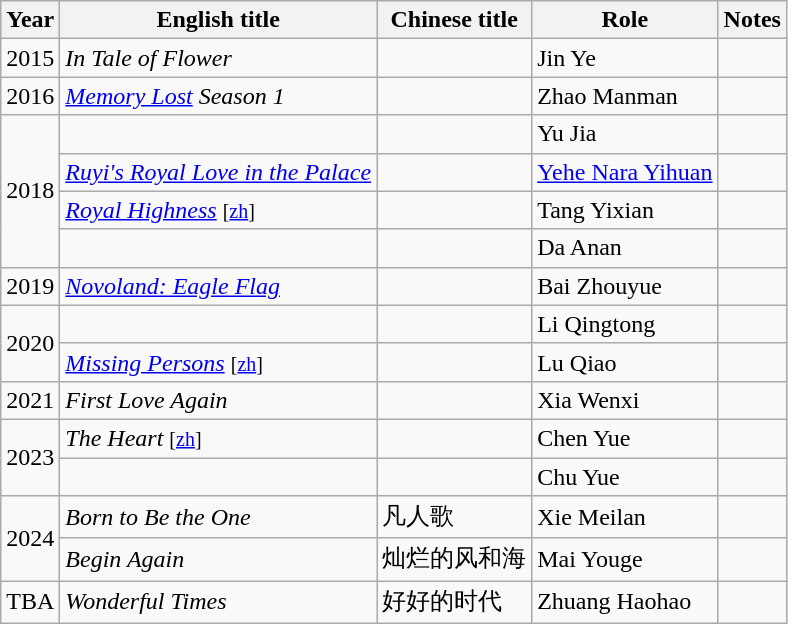<table class="wikitable">
<tr>
<th>Year</th>
<th>English title</th>
<th>Chinese title</th>
<th>Role</th>
<th>Notes</th>
</tr>
<tr>
<td>2015</td>
<td><em>In Tale of Flower</em></td>
<td></td>
<td>Jin Ye</td>
<td></td>
</tr>
<tr>
<td>2016</td>
<td><em><a href='#'>Memory Lost</a> Season 1</em></td>
<td></td>
<td>Zhao Manman</td>
<td></td>
</tr>
<tr>
<td rowspan=4>2018</td>
<td><em></em></td>
<td></td>
<td>Yu Jia</td>
<td></td>
</tr>
<tr>
<td><em><a href='#'>Ruyi's Royal Love in the Palace</a></em></td>
<td></td>
<td><a href='#'>Yehe Nara Yihuan</a></td>
<td></td>
</tr>
<tr>
<td><em><a href='#'>Royal Highness</a></em> <small>[</small><small><a href='#'>zh</a></small><small>]</small></td>
<td></td>
<td>Tang Yixian</td>
<td></td>
</tr>
<tr>
<td><em></em></td>
<td></td>
<td>Da Anan</td>
<td></td>
</tr>
<tr>
<td>2019</td>
<td><em><a href='#'>Novoland: Eagle Flag</a></em></td>
<td></td>
<td>Bai Zhouyue</td>
<td></td>
</tr>
<tr>
<td rowspan=2>2020</td>
<td><em></em></td>
<td></td>
<td>Li Qingtong</td>
<td></td>
</tr>
<tr>
<td><em><a href='#'>Missing Persons</a></em> <small>[</small><small><a href='#'>zh</a></small><small>]</small></td>
<td></td>
<td>Lu Qiao</td>
<td></td>
</tr>
<tr>
<td>2021</td>
<td><em>First Love Again</em></td>
<td></td>
<td>Xia Wenxi</td>
<td></td>
</tr>
<tr>
<td rowspan=2>2023</td>
<td><em>The Heart</em> <small>[</small><small><a href='#'>zh</a></small><small>]</small></td>
<td></td>
<td>Chen Yue</td>
<td></td>
</tr>
<tr>
<td><em></em></td>
<td></td>
<td>Chu Yue</td>
<td></td>
</tr>
<tr>
<td rowspan=2>2024</td>
<td><em>Born to Be the One</em></td>
<td>凡人歌</td>
<td>Xie Meilan</td>
<td></td>
</tr>
<tr>
<td><em>Begin Again</em></td>
<td>灿烂的风和海</td>
<td>Mai Youge</td>
<td></td>
</tr>
<tr>
<td>TBA</td>
<td><em>Wonderful Times</em></td>
<td>好好的时代</td>
<td>Zhuang Haohao</td>
<td></td>
</tr>
</table>
